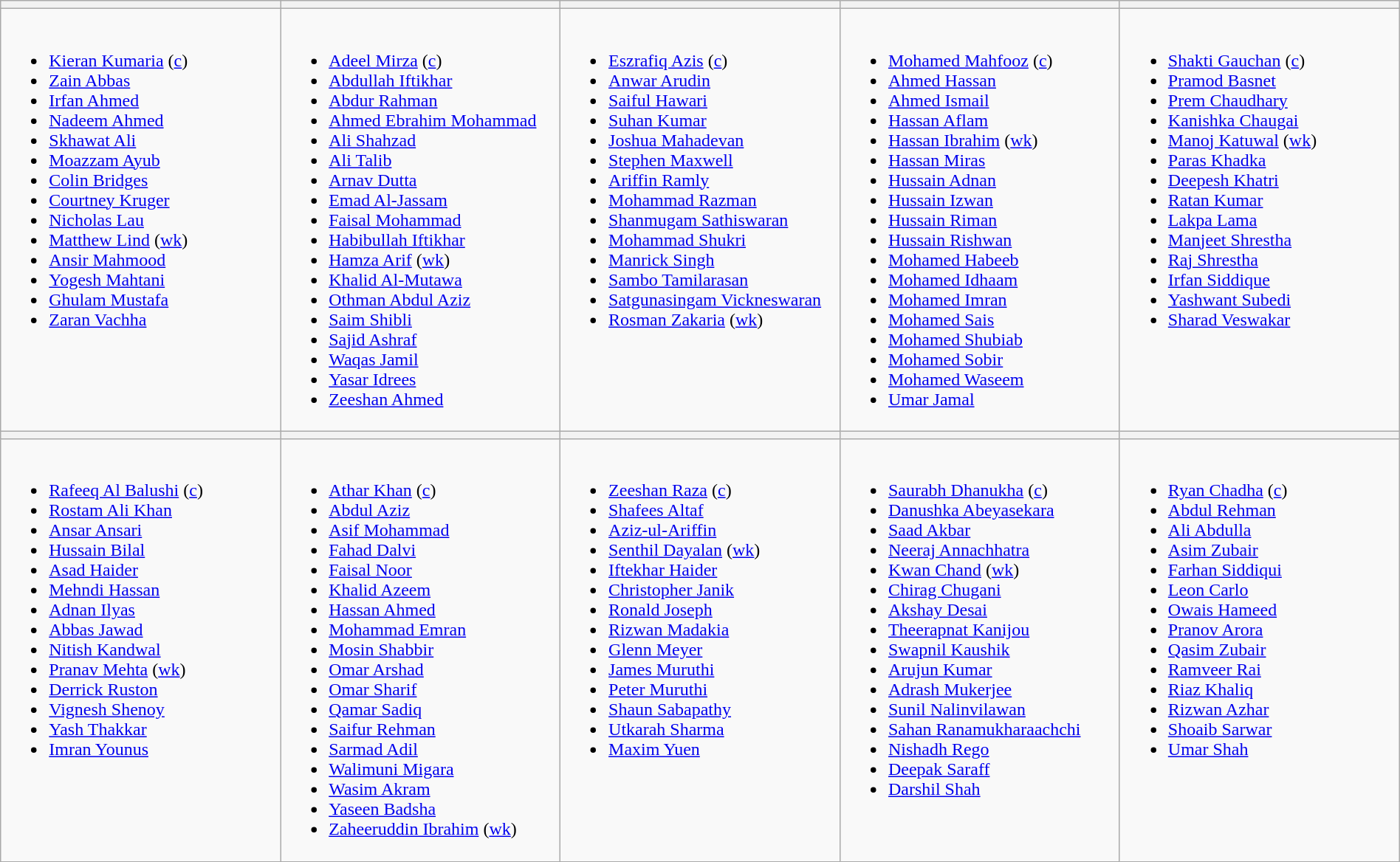<table class="wikitable" style="width:100%">
<tr>
<th scope="col" width=20%></th>
<th scope="col" width=20%></th>
<th scope="col" width=20%></th>
<th scope="col" width=20%></th>
<th scope="col" width=20%></th>
</tr>
<tr>
<td valign=top><br><ul><li><a href='#'>Kieran Kumaria</a> (<a href='#'>c</a>)</li><li><a href='#'>Zain Abbas</a></li><li><a href='#'>Irfan Ahmed</a></li><li><a href='#'>Nadeem Ahmed</a></li><li><a href='#'>Skhawat Ali</a></li><li><a href='#'>Moazzam Ayub</a></li><li><a href='#'>Colin Bridges</a></li><li><a href='#'>Courtney Kruger</a></li><li><a href='#'>Nicholas Lau</a></li><li><a href='#'>Matthew Lind</a> (<a href='#'>wk</a>)</li><li><a href='#'>Ansir Mahmood</a></li><li><a href='#'>Yogesh Mahtani</a></li><li><a href='#'>Ghulam Mustafa</a></li><li><a href='#'>Zaran Vachha</a></li></ul></td>
<td valign=top><br><ul><li><a href='#'>Adeel Mirza</a> (<a href='#'>c</a>)</li><li><a href='#'>Abdullah Iftikhar</a></li><li><a href='#'>Abdur Rahman</a></li><li><a href='#'>Ahmed Ebrahim Mohammad</a></li><li><a href='#'>Ali Shahzad</a></li><li><a href='#'>Ali Talib</a></li><li><a href='#'>Arnav Dutta</a></li><li><a href='#'>Emad Al-Jassam</a></li><li><a href='#'>Faisal Mohammad</a></li><li><a href='#'>Habibullah Iftikhar</a></li><li><a href='#'>Hamza Arif</a> (<a href='#'>wk</a>)</li><li><a href='#'>Khalid Al-Mutawa</a></li><li><a href='#'>Othman Abdul Aziz</a></li><li><a href='#'>Saim Shibli</a></li><li><a href='#'>Sajid Ashraf</a></li><li><a href='#'>Waqas Jamil</a></li><li><a href='#'>Yasar Idrees</a></li><li><a href='#'>Zeeshan Ahmed</a></li></ul></td>
<td valign=top><br><ul><li><a href='#'>Eszrafiq Azis</a> (<a href='#'>c</a>)</li><li><a href='#'>Anwar Arudin</a></li><li><a href='#'>Saiful Hawari</a></li><li><a href='#'>Suhan Kumar</a></li><li><a href='#'>Joshua Mahadevan</a></li><li><a href='#'>Stephen Maxwell</a></li><li><a href='#'>Ariffin Ramly</a></li><li><a href='#'>Mohammad Razman</a></li><li><a href='#'>Shanmugam Sathiswaran</a></li><li><a href='#'>Mohammad Shukri</a></li><li><a href='#'>Manrick Singh</a></li><li><a href='#'>Sambo Tamilarasan</a></li><li><a href='#'>Satgunasingam Vickneswaran</a></li><li><a href='#'>Rosman Zakaria</a> (<a href='#'>wk</a>)</li></ul></td>
<td valign=top><br><ul><li><a href='#'>Mohamed Mahfooz</a> (<a href='#'>c</a>)</li><li><a href='#'>Ahmed Hassan</a></li><li><a href='#'>Ahmed Ismail</a></li><li><a href='#'>Hassan Aflam</a></li><li><a href='#'>Hassan Ibrahim</a> (<a href='#'>wk</a>)</li><li><a href='#'>Hassan Miras</a></li><li><a href='#'>Hussain Adnan</a></li><li><a href='#'>Hussain Izwan</a></li><li><a href='#'>Hussain Riman</a></li><li><a href='#'>Hussain Rishwan</a></li><li><a href='#'>Mohamed Habeeb</a></li><li><a href='#'>Mohamed Idhaam</a></li><li><a href='#'>Mohamed Imran</a></li><li><a href='#'>Mohamed Sais</a></li><li><a href='#'>Mohamed Shubiab</a></li><li><a href='#'>Mohamed Sobir</a></li><li><a href='#'>Mohamed Waseem</a></li><li><a href='#'>Umar Jamal</a></li></ul></td>
<td valign=top><br><ul><li><a href='#'>Shakti Gauchan</a> (<a href='#'>c</a>)</li><li><a href='#'>Pramod Basnet</a></li><li><a href='#'>Prem Chaudhary</a></li><li><a href='#'>Kanishka Chaugai</a></li><li><a href='#'>Manoj Katuwal</a> (<a href='#'>wk</a>)</li><li><a href='#'>Paras Khadka</a></li><li><a href='#'>Deepesh Khatri</a></li><li><a href='#'>Ratan Kumar</a></li><li><a href='#'>Lakpa Lama</a></li><li><a href='#'>Manjeet Shrestha</a></li><li><a href='#'>Raj Shrestha</a></li><li><a href='#'>Irfan Siddique</a></li><li><a href='#'>Yashwant Subedi</a></li><li><a href='#'>Sharad Veswakar</a></li></ul></td>
</tr>
<tr>
<th scope="col" width=20%></th>
<th scope="col" width=20%></th>
<th scope="col" width=20%></th>
<th scope="col" width=20%></th>
<th scope="col" width=20%></th>
</tr>
<tr>
<td valign=top><br><ul><li><a href='#'>Rafeeq Al Balushi</a> (<a href='#'>c</a>)</li><li><a href='#'>Rostam Ali Khan</a></li><li><a href='#'>Ansar Ansari</a></li><li><a href='#'>Hussain Bilal</a></li><li><a href='#'>Asad Haider</a></li><li><a href='#'>Mehndi Hassan</a></li><li><a href='#'>Adnan Ilyas</a></li><li><a href='#'>Abbas Jawad</a></li><li><a href='#'>Nitish Kandwal</a></li><li><a href='#'>Pranav Mehta</a> (<a href='#'>wk</a>)</li><li><a href='#'>Derrick Ruston</a></li><li><a href='#'>Vignesh Shenoy</a></li><li><a href='#'>Yash Thakkar</a></li><li><a href='#'>Imran Younus</a></li></ul></td>
<td valign=top><br><ul><li><a href='#'>Athar Khan</a> (<a href='#'>c</a>)</li><li><a href='#'>Abdul Aziz</a></li><li><a href='#'>Asif Mohammad</a></li><li><a href='#'>Fahad Dalvi</a></li><li><a href='#'>Faisal Noor</a></li><li><a href='#'>Khalid Azeem</a></li><li><a href='#'>Hassan Ahmed</a></li><li><a href='#'>Mohammad Emran</a></li><li><a href='#'>Mosin Shabbir</a></li><li><a href='#'>Omar Arshad</a></li><li><a href='#'>Omar Sharif</a></li><li><a href='#'>Qamar Sadiq</a></li><li><a href='#'>Saifur Rehman</a></li><li><a href='#'>Sarmad Adil</a></li><li><a href='#'>Walimuni Migara</a></li><li><a href='#'>Wasim Akram</a></li><li><a href='#'>Yaseen Badsha</a></li><li><a href='#'>Zaheeruddin Ibrahim</a> (<a href='#'>wk</a>)</li></ul></td>
<td valign=top><br><ul><li><a href='#'>Zeeshan Raza</a> (<a href='#'>c</a>)</li><li><a href='#'>Shafees Altaf</a></li><li><a href='#'>Aziz-ul-Ariffin</a></li><li><a href='#'>Senthil Dayalan</a> (<a href='#'>wk</a>)</li><li><a href='#'>Iftekhar Haider</a></li><li><a href='#'>Christopher Janik</a></li><li><a href='#'>Ronald Joseph</a></li><li><a href='#'>Rizwan Madakia</a></li><li><a href='#'>Glenn Meyer</a></li><li><a href='#'>James Muruthi</a></li><li><a href='#'>Peter Muruthi</a></li><li><a href='#'>Shaun Sabapathy</a></li><li><a href='#'>Utkarah Sharma</a></li><li><a href='#'>Maxim Yuen</a></li></ul></td>
<td valign=top><br><ul><li><a href='#'>Saurabh Dhanukha</a> (<a href='#'>c</a>)</li><li><a href='#'>Danushka Abeyasekara</a></li><li><a href='#'>Saad Akbar</a></li><li><a href='#'>Neeraj Annachhatra</a></li><li><a href='#'>Kwan Chand</a> (<a href='#'>wk</a>)</li><li><a href='#'>Chirag Chugani</a></li><li><a href='#'>Akshay Desai</a></li><li><a href='#'>Theerapnat Kanijou</a></li><li><a href='#'>Swapnil Kaushik</a></li><li><a href='#'>Arujun Kumar</a></li><li><a href='#'>Adrash Mukerjee</a></li><li><a href='#'>Sunil Nalinvilawan</a></li><li><a href='#'>Sahan Ranamukharaachchi</a></li><li><a href='#'>Nishadh Rego</a></li><li><a href='#'>Deepak Saraff</a></li><li><a href='#'>Darshil Shah</a></li></ul></td>
<td valign=top><br><ul><li><a href='#'>Ryan Chadha</a> (<a href='#'>c</a>)</li><li><a href='#'>Abdul Rehman</a></li><li><a href='#'>Ali Abdulla</a></li><li><a href='#'>Asim Zubair</a></li><li><a href='#'>Farhan Siddiqui</a></li><li><a href='#'>Leon Carlo</a></li><li><a href='#'>Owais Hameed</a></li><li><a href='#'>Pranov Arora</a></li><li><a href='#'>Qasim Zubair</a></li><li><a href='#'>Ramveer Rai</a></li><li><a href='#'>Riaz Khaliq</a></li><li><a href='#'>Rizwan Azhar</a></li><li><a href='#'>Shoaib Sarwar</a></li><li><a href='#'>Umar Shah</a></li></ul></td>
</tr>
</table>
